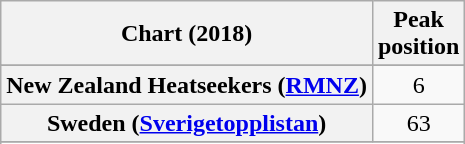<table class="wikitable sortable plainrowheaders" style="text-align:center">
<tr>
<th scope="col">Chart (2018)</th>
<th scope="col">Peak<br> position</th>
</tr>
<tr>
</tr>
<tr>
</tr>
<tr>
</tr>
<tr>
</tr>
<tr>
<th scope="row">New Zealand Heatseekers (<a href='#'>RMNZ</a>)</th>
<td>6</td>
</tr>
<tr>
<th scope="row">Sweden (<a href='#'>Sverigetopplistan</a>)</th>
<td>63</td>
</tr>
<tr>
</tr>
<tr>
</tr>
<tr>
</tr>
<tr>
</tr>
</table>
